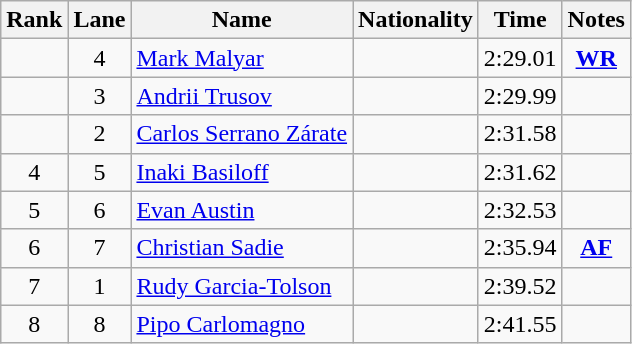<table class="wikitable sortable" style="text-align:center">
<tr>
<th>Rank</th>
<th>Lane</th>
<th>Name</th>
<th>Nationality</th>
<th>Time</th>
<th>Notes</th>
</tr>
<tr>
<td></td>
<td>4</td>
<td align=left><a href='#'>Mark Malyar</a></td>
<td align=left></td>
<td>2:29.01</td>
<td><strong><a href='#'>WR</a></strong></td>
</tr>
<tr>
<td></td>
<td>3</td>
<td align=left><a href='#'>Andrii Trusov</a></td>
<td align=left></td>
<td>2:29.99</td>
<td></td>
</tr>
<tr>
<td></td>
<td>2</td>
<td align=left><a href='#'>Carlos Serrano Zárate</a></td>
<td align=left></td>
<td>2:31.58</td>
<td></td>
</tr>
<tr>
<td>4</td>
<td>5</td>
<td align=left><a href='#'>Inaki Basiloff</a></td>
<td align=left></td>
<td>2:31.62</td>
<td></td>
</tr>
<tr>
<td>5</td>
<td>6</td>
<td align=left><a href='#'>Evan Austin</a></td>
<td align=left></td>
<td>2:32.53</td>
<td></td>
</tr>
<tr>
<td>6</td>
<td>7</td>
<td align=left><a href='#'>Christian Sadie</a></td>
<td align=left></td>
<td>2:35.94</td>
<td><strong><a href='#'>AF</a></strong></td>
</tr>
<tr>
<td>7</td>
<td>1</td>
<td align=left><a href='#'>Rudy Garcia-Tolson</a></td>
<td align=left></td>
<td>2:39.52</td>
<td></td>
</tr>
<tr>
<td>8</td>
<td>8</td>
<td align=left><a href='#'>Pipo Carlomagno</a></td>
<td align=left></td>
<td>2:41.55</td>
<td></td>
</tr>
</table>
